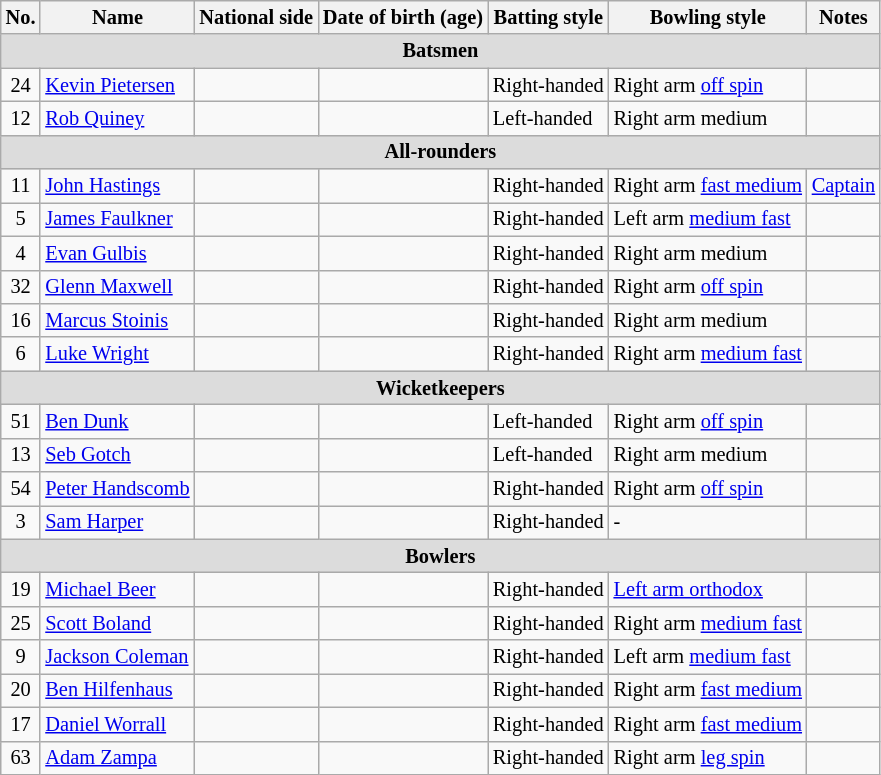<table class="wikitable"  style="font-size:85%;">
<tr>
<th>No.</th>
<th>Name</th>
<th>National side</th>
<th>Date of birth (age)</th>
<th>Batting style</th>
<th>Bowling style</th>
<th>Notes</th>
</tr>
<tr>
<th colspan="7"  style="background:#dcdcdc; text-align:center;">Batsmen</th>
</tr>
<tr>
<td style="text-align:center">24</td>
<td><a href='#'>Kevin Pietersen</a></td>
<td></td>
<td></td>
<td>Right-handed</td>
<td>Right arm <a href='#'>off spin</a></td>
<td></td>
</tr>
<tr>
<td style="text-align:center">12</td>
<td><a href='#'>Rob Quiney</a></td>
<td></td>
<td></td>
<td>Left-handed</td>
<td>Right arm medium</td>
<td></td>
</tr>
<tr>
<th colspan="7"  style="background:#dcdcdc; text-align:center;">All-rounders</th>
</tr>
<tr>
<td style="text-align:center">11</td>
<td><a href='#'>John Hastings</a></td>
<td></td>
<td></td>
<td>Right-handed</td>
<td>Right arm <a href='#'>fast medium</a></td>
<td><a href='#'>Captain</a></td>
</tr>
<tr>
<td style="text-align:center">5</td>
<td><a href='#'>James Faulkner</a></td>
<td></td>
<td></td>
<td>Right-handed</td>
<td>Left arm <a href='#'>medium fast</a></td>
<td></td>
</tr>
<tr>
<td style="text-align:center">4</td>
<td><a href='#'>Evan Gulbis</a></td>
<td></td>
<td></td>
<td>Right-handed</td>
<td>Right arm medium</td>
<td></td>
</tr>
<tr>
<td style="text-align:center">32</td>
<td><a href='#'>Glenn Maxwell</a></td>
<td></td>
<td></td>
<td>Right-handed</td>
<td>Right arm <a href='#'>off spin</a></td>
<td></td>
</tr>
<tr>
<td style="text-align:center">16</td>
<td><a href='#'>Marcus Stoinis</a></td>
<td></td>
<td></td>
<td>Right-handed</td>
<td>Right arm medium</td>
<td></td>
</tr>
<tr>
<td style="text-align:center">6</td>
<td><a href='#'>Luke Wright</a></td>
<td></td>
<td></td>
<td>Right-handed</td>
<td>Right arm <a href='#'>medium fast</a></td>
<td></td>
</tr>
<tr>
<th colspan="7"  style="background:#dcdcdc; text-align:center;">Wicketkeepers</th>
</tr>
<tr>
<td style="text-align:center">51</td>
<td><a href='#'>Ben Dunk</a></td>
<td></td>
<td></td>
<td>Left-handed</td>
<td>Right arm <a href='#'>off spin</a></td>
<td></td>
</tr>
<tr>
<td style="text-align:center">13</td>
<td><a href='#'>Seb Gotch</a></td>
<td></td>
<td></td>
<td>Left-handed</td>
<td>Right arm medium</td>
<td></td>
</tr>
<tr>
<td style="text-align:center">54</td>
<td><a href='#'>Peter Handscomb</a></td>
<td></td>
<td></td>
<td>Right-handed</td>
<td>Right arm <a href='#'>off spin</a></td>
<td></td>
</tr>
<tr>
<td style="text-align:center">3</td>
<td><a href='#'>Sam Harper</a></td>
<td></td>
<td></td>
<td>Right-handed</td>
<td>-</td>
<td></td>
</tr>
<tr>
<th colspan="7"  style="background:#dcdcdc; text-align:center;">Bowlers</th>
</tr>
<tr>
<td style="text-align:center">19</td>
<td><a href='#'>Michael Beer</a></td>
<td></td>
<td></td>
<td>Right-handed</td>
<td><a href='#'>Left arm orthodox</a></td>
<td></td>
</tr>
<tr>
<td style="text-align:center">25</td>
<td><a href='#'>Scott Boland</a></td>
<td></td>
<td></td>
<td>Right-handed</td>
<td>Right arm <a href='#'>medium fast</a></td>
<td></td>
</tr>
<tr>
<td style="text-align:center">9</td>
<td><a href='#'>Jackson Coleman</a></td>
<td></td>
<td></td>
<td>Right-handed</td>
<td>Left arm <a href='#'>medium fast</a></td>
<td></td>
</tr>
<tr>
<td style="text-align:center">20</td>
<td><a href='#'>Ben Hilfenhaus</a></td>
<td></td>
<td></td>
<td>Right-handed</td>
<td>Right arm <a href='#'>fast medium</a></td>
<td></td>
</tr>
<tr>
<td style="text-align:center">17</td>
<td><a href='#'>Daniel Worrall</a></td>
<td></td>
<td></td>
<td>Right-handed</td>
<td>Right arm <a href='#'>fast medium</a></td>
<td></td>
</tr>
<tr>
<td style="text-align:center">63</td>
<td><a href='#'>Adam Zampa</a></td>
<td></td>
<td></td>
<td>Right-handed</td>
<td>Right arm <a href='#'>leg spin</a></td>
<td></td>
</tr>
</table>
